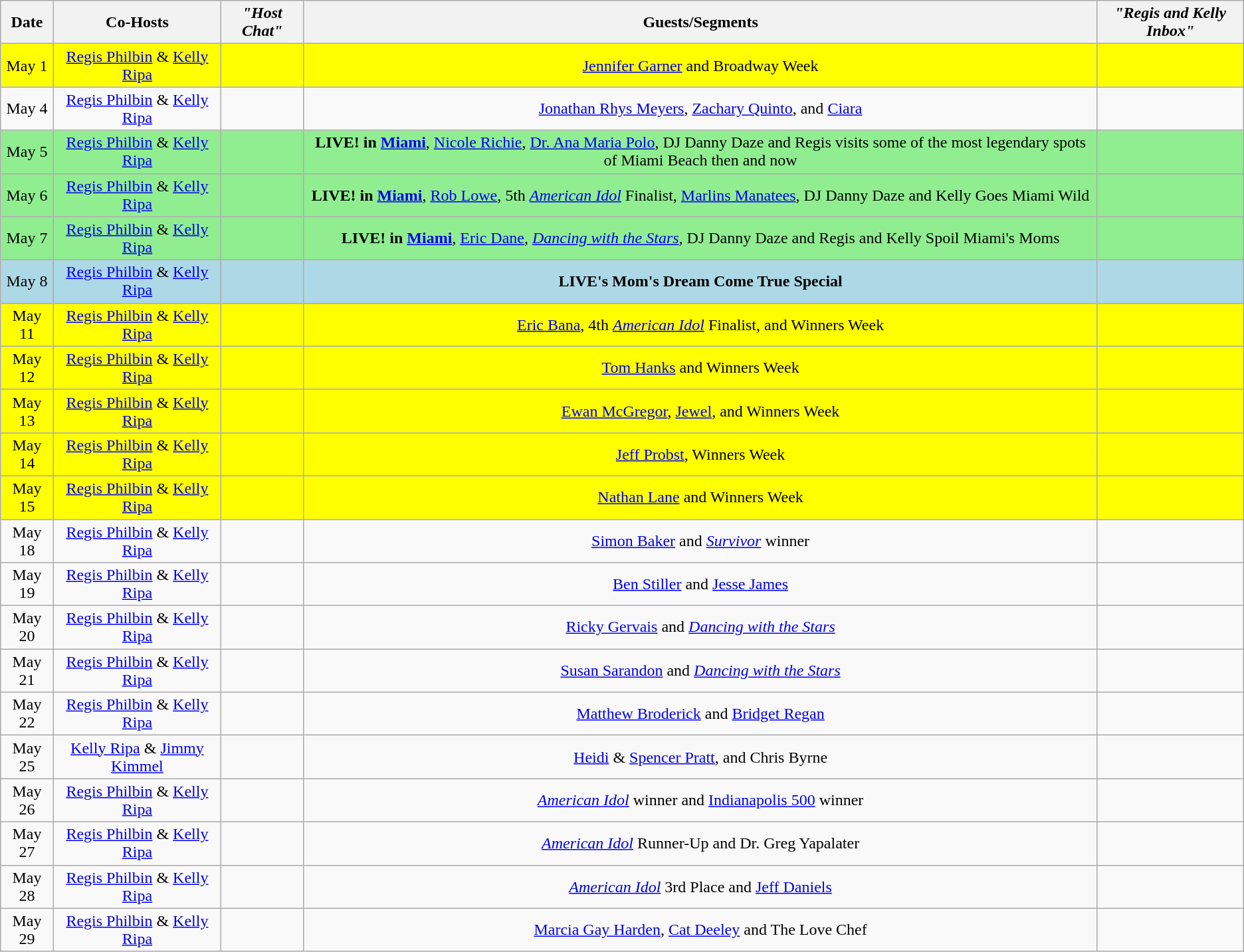<table class="wikitable sortable" style="text-align:center;">
<tr>
<th>Date</th>
<th>Co-Hosts</th>
<th><em>"Host Chat"</em></th>
<th>Guests/Segments</th>
<th><em>"Regis and Kelly Inbox"</em></th>
</tr>
<tr style="background:yellow;">
<td>May 1</td>
<td><a href='#'>Regis Philbin</a> & <a href='#'>Kelly Ripa</a></td>
<td></td>
<td><a href='#'>Jennifer Garner</a> and Broadway Week</td>
<td></td>
</tr>
<tr>
<td>May 4</td>
<td><a href='#'>Regis Philbin</a> & <a href='#'>Kelly Ripa</a></td>
<td></td>
<td><a href='#'>Jonathan Rhys Meyers</a>, <a href='#'>Zachary Quinto</a>, and <a href='#'>Ciara</a></td>
<td></td>
</tr>
<tr style="background:lightgreen;">
<td>May 5</td>
<td><a href='#'>Regis Philbin</a> & <a href='#'>Kelly Ripa</a></td>
<td></td>
<td><strong>LIVE! in <a href='#'>Miami</a></strong>, <a href='#'>Nicole Richie</a>, <a href='#'>Dr. Ana Maria Polo</a>, DJ Danny Daze and Regis visits some of the most legendary spots of Miami Beach then and now</td>
<td></td>
</tr>
<tr style="background:lightgreen;">
<td>May 6</td>
<td><a href='#'>Regis Philbin</a> & <a href='#'>Kelly Ripa</a></td>
<td></td>
<td><strong>LIVE! in <a href='#'>Miami</a></strong>, <a href='#'>Rob Lowe</a>, 5th <em><a href='#'>American Idol</a></em> Finalist, <a href='#'>Marlins Manatees</a>, DJ Danny Daze and Kelly Goes Miami Wild</td>
<td></td>
</tr>
<tr style="background:lightgreen;">
<td>May 7</td>
<td><a href='#'>Regis Philbin</a> & <a href='#'>Kelly Ripa</a></td>
<td></td>
<td><strong>LIVE! in <a href='#'>Miami</a></strong>, <a href='#'>Eric Dane</a>, <em><a href='#'>Dancing with the Stars</a></em>, DJ Danny Daze and Regis and Kelly Spoil Miami's Moms</td>
<td></td>
</tr>
<tr style="background:lightblue;">
<td>May 8</td>
<td><a href='#'>Regis Philbin</a> & <a href='#'>Kelly Ripa</a></td>
<td></td>
<td><strong>LIVE's Mom's Dream Come True Special</strong></td>
<td></td>
</tr>
<tr style="background:yellow;">
<td>May 11</td>
<td><a href='#'>Regis Philbin</a> & <a href='#'>Kelly Ripa</a></td>
<td></td>
<td><a href='#'>Eric Bana</a>, 4th <em><a href='#'>American Idol</a></em> Finalist, and Winners Week</td>
<td></td>
</tr>
<tr style="background:yellow;">
<td>May 12</td>
<td><a href='#'>Regis Philbin</a> & <a href='#'>Kelly Ripa</a></td>
<td></td>
<td><a href='#'>Tom Hanks</a> and Winners Week</td>
<td></td>
</tr>
<tr style="background:yellow;">
<td>May 13</td>
<td><a href='#'>Regis Philbin</a> & <a href='#'>Kelly Ripa</a></td>
<td></td>
<td><a href='#'>Ewan McGregor</a>, <a href='#'>Jewel</a>, and Winners Week</td>
<td></td>
</tr>
<tr style="background:yellow;">
<td>May 14</td>
<td><a href='#'>Regis Philbin</a> & <a href='#'>Kelly Ripa</a></td>
<td></td>
<td><a href='#'>Jeff Probst</a>, Winners Week</td>
<td></td>
</tr>
<tr style="background:yellow;">
<td>May 15</td>
<td><a href='#'>Regis Philbin</a> & <a href='#'>Kelly Ripa</a></td>
<td></td>
<td><a href='#'>Nathan Lane</a> and Winners Week</td>
<td></td>
</tr>
<tr>
<td>May 18</td>
<td><a href='#'>Regis Philbin</a> & <a href='#'>Kelly Ripa</a></td>
<td></td>
<td><a href='#'>Simon Baker</a> and <em><a href='#'>Survivor</a></em> winner</td>
<td></td>
</tr>
<tr>
<td>May 19</td>
<td><a href='#'>Regis Philbin</a> & <a href='#'>Kelly Ripa</a></td>
<td></td>
<td><a href='#'>Ben Stiller</a> and <a href='#'>Jesse James</a></td>
<td></td>
</tr>
<tr>
<td>May 20</td>
<td><a href='#'>Regis Philbin</a> & <a href='#'>Kelly Ripa</a></td>
<td></td>
<td><a href='#'>Ricky Gervais</a> and <em><a href='#'>Dancing with the Stars</a></em></td>
<td></td>
</tr>
<tr>
<td>May 21</td>
<td><a href='#'>Regis Philbin</a> & <a href='#'>Kelly Ripa</a></td>
<td></td>
<td><a href='#'>Susan Sarandon</a> and <em><a href='#'>Dancing with the Stars</a></em></td>
<td></td>
</tr>
<tr>
<td>May 22</td>
<td><a href='#'>Regis Philbin</a> & <a href='#'>Kelly Ripa</a></td>
<td></td>
<td><a href='#'>Matthew Broderick</a> and <a href='#'>Bridget Regan</a></td>
<td></td>
</tr>
<tr>
<td>May 25</td>
<td><a href='#'>Kelly Ripa</a> & <a href='#'>Jimmy Kimmel</a></td>
<td></td>
<td><a href='#'>Heidi</a> & <a href='#'>Spencer Pratt</a>, and Chris Byrne</td>
<td></td>
</tr>
<tr>
<td>May 26</td>
<td><a href='#'>Regis Philbin</a> & <a href='#'>Kelly Ripa</a></td>
<td></td>
<td><em><a href='#'>American Idol</a></em> winner and <a href='#'>Indianapolis 500</a> winner</td>
<td></td>
</tr>
<tr>
<td>May 27</td>
<td><a href='#'>Regis Philbin</a> & <a href='#'>Kelly Ripa</a></td>
<td></td>
<td><em><a href='#'>American Idol</a></em> Runner-Up and Dr. Greg Yapalater</td>
<td></td>
</tr>
<tr>
<td>May 28</td>
<td><a href='#'>Regis Philbin</a> & <a href='#'>Kelly Ripa</a></td>
<td></td>
<td><em><a href='#'>American Idol</a></em> 3rd Place and <a href='#'>Jeff Daniels</a></td>
<td></td>
</tr>
<tr>
<td>May 29</td>
<td><a href='#'>Regis Philbin</a> & <a href='#'>Kelly Ripa</a></td>
<td></td>
<td><a href='#'>Marcia Gay Harden</a>, <a href='#'>Cat Deeley</a> and The Love Chef</td>
<td></td>
</tr>
</table>
